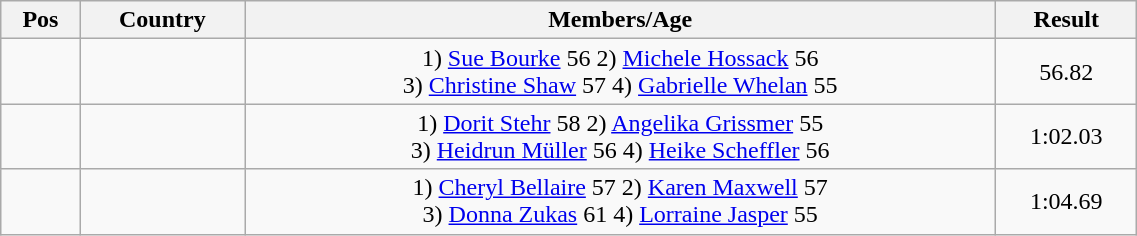<table class="wikitable"  style="text-align:center; width:60%;">
<tr>
<th>Pos</th>
<th>Country</th>
<th>Members/Age</th>
<th>Result</th>
</tr>
<tr>
<td align=center></td>
<td align=left></td>
<td>1) <a href='#'>Sue Bourke</a> 56 2) <a href='#'>Michele Hossack</a> 56<br>3) <a href='#'>Christine Shaw</a> 57 4) <a href='#'>Gabrielle Whelan</a> 55</td>
<td>56.82</td>
</tr>
<tr>
<td align=center></td>
<td align=left></td>
<td>1) <a href='#'>Dorit Stehr</a> 58 2) <a href='#'>Angelika Grissmer</a> 55<br>3) <a href='#'>Heidrun Müller</a> 56 4) <a href='#'>Heike Scheffler</a> 56</td>
<td>1:02.03</td>
</tr>
<tr>
<td align=center></td>
<td align=left></td>
<td>1) <a href='#'>Cheryl Bellaire</a> 57 2) <a href='#'>Karen Maxwell</a> 57<br>3) <a href='#'>Donna Zukas</a> 61 4) <a href='#'>Lorraine Jasper</a> 55</td>
<td>1:04.69</td>
</tr>
</table>
